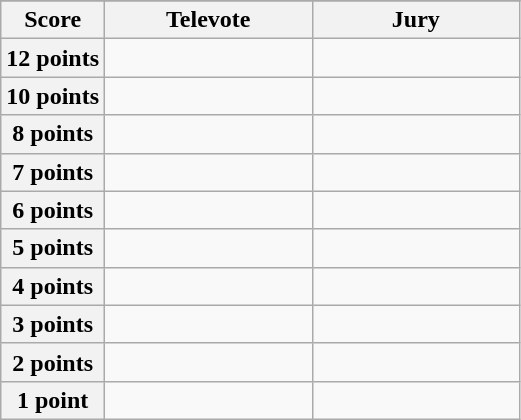<table class="wikitable">
<tr>
</tr>
<tr>
<th scope="col" width="20%">Score</th>
<th scope="col" width="40%">Televote</th>
<th scope="col" width="40%">Jury</th>
</tr>
<tr>
<th scope="row">12 points</th>
<td></td>
<td></td>
</tr>
<tr>
<th scope="row">10 points</th>
<td></td>
<td></td>
</tr>
<tr>
<th scope="row">8 points</th>
<td></td>
<td></td>
</tr>
<tr>
<th scope="row">7 points</th>
<td></td>
<td></td>
</tr>
<tr>
<th scope="row">6 points</th>
<td></td>
<td></td>
</tr>
<tr>
<th scope="row">5 points</th>
<td></td>
<td></td>
</tr>
<tr>
<th scope="row">4 points</th>
<td></td>
<td></td>
</tr>
<tr>
<th scope="row">3 points</th>
<td></td>
<td></td>
</tr>
<tr>
<th scope="row">2 points</th>
<td></td>
<td></td>
</tr>
<tr>
<th scope="row">1 point</th>
<td></td>
<td></td>
</tr>
</table>
